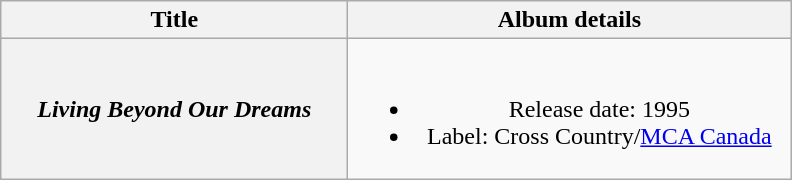<table class="wikitable plainrowheaders" style="text-align:center;">
<tr>
<th style="width:14em;">Title</th>
<th style="width:18em;">Album details</th>
</tr>
<tr>
<th scope="row"><em>Living Beyond Our Dreams</em></th>
<td><br><ul><li>Release date: 1995</li><li>Label: Cross Country/<a href='#'>MCA Canada</a></li></ul></td>
</tr>
</table>
